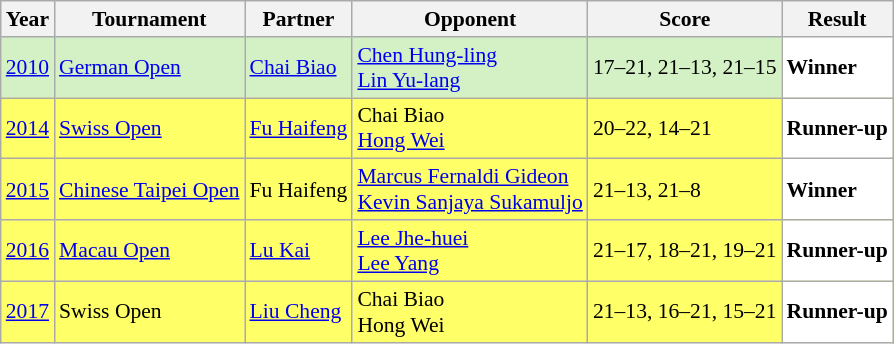<table class="sortable wikitable" style="font-size: 90%;">
<tr>
<th>Year</th>
<th>Tournament</th>
<th>Partner</th>
<th>Opponent</th>
<th>Score</th>
<th>Result</th>
</tr>
<tr style="background:#D4F1C5">
<td align="center"><a href='#'>2010</a></td>
<td align="left"><a href='#'>German Open</a></td>
<td align="left"> <a href='#'>Chai Biao</a></td>
<td align="left"> <a href='#'>Chen Hung-ling</a> <br>  <a href='#'>Lin Yu-lang</a></td>
<td align="left">17–21, 21–13, 21–15</td>
<td style="text-align:left; background:white"> <strong>Winner</strong></td>
</tr>
<tr style="background:#FFFF67">
<td align="center"><a href='#'>2014</a></td>
<td align="left"><a href='#'>Swiss Open</a></td>
<td align="left"> <a href='#'>Fu Haifeng</a></td>
<td align="left"> Chai Biao <br>  <a href='#'>Hong Wei</a></td>
<td align="left">20–22, 14–21</td>
<td style="text-align:left; background:white"> <strong>Runner-up</strong></td>
</tr>
<tr style="background:#FFFF67">
<td align="center"><a href='#'>2015</a></td>
<td align="left"><a href='#'>Chinese Taipei Open</a></td>
<td align="left"> Fu Haifeng</td>
<td align="left"> <a href='#'>Marcus Fernaldi Gideon</a> <br>  <a href='#'>Kevin Sanjaya Sukamuljo</a></td>
<td align="left">21–13, 21–8</td>
<td style="text-align:left; background:white"> <strong>Winner</strong></td>
</tr>
<tr style="background:#FFFF67">
<td align="center"><a href='#'>2016</a></td>
<td align="left"><a href='#'>Macau Open</a></td>
<td align="left"> <a href='#'>Lu Kai</a></td>
<td align="left"> <a href='#'>Lee Jhe-huei</a> <br>  <a href='#'>Lee Yang</a></td>
<td align="left">21–17, 18–21, 19–21</td>
<td style="text-align:left; background:white"> <strong>Runner-up</strong></td>
</tr>
<tr style="background:#FFFF67">
<td align="center"><a href='#'>2017</a></td>
<td align="left">Swiss Open</td>
<td align="left"> <a href='#'>Liu Cheng</a></td>
<td align="left"> Chai Biao <br>  Hong Wei</td>
<td align="left">21–13, 16–21, 15–21</td>
<td style="text-align:left; background:white"> <strong>Runner-up</strong></td>
</tr>
</table>
